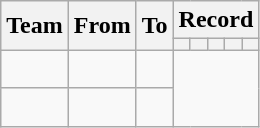<table class="wikitable" style="text-align:center;">
<tr>
<th rowspan=2>Team</th>
<th rowspan=2>From</th>
<th rowspan=2>To</th>
<th colspan=5>Record</th>
</tr>
<tr>
<th></th>
<th></th>
<th></th>
<th></th>
<th></th>
</tr>
<tr>
<td></td>
<td></td>
<td><br></td>
</tr>
<tr>
<td></td>
<td></td>
<td><br></td>
</tr>
</table>
